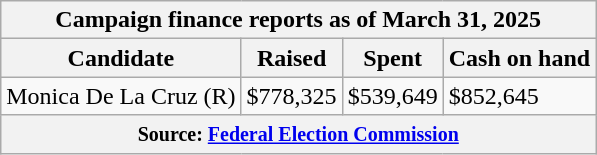<table class="wikitable sortable">
<tr>
<th colspan=4>Campaign finance reports as of March 31, 2025</th>
</tr>
<tr style="text-align:center;">
<th>Candidate</th>
<th>Raised</th>
<th>Spent</th>
<th>Cash on hand</th>
</tr>
<tr>
<td>Monica De La Cruz (R)</td>
<td>$778,325</td>
<td>$539,649</td>
<td>$852,645</td>
</tr>
<tr>
<th colspan="4"><small>Source: <a href='#'>Federal Election Commission</a></small></th>
</tr>
</table>
